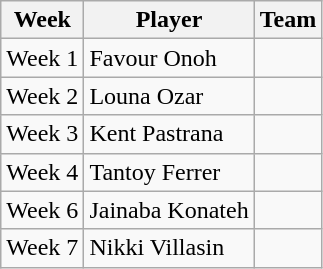<table class="wikitable">
<tr>
<th>Week</th>
<th>Player</th>
<th>Team</th>
</tr>
<tr>
<td>Week 1</td>
<td> Favour Onoh</td>
<td></td>
</tr>
<tr>
<td>Week 2</td>
<td> Louna Ozar</td>
<td></td>
</tr>
<tr>
<td>Week 3</td>
<td> Kent Pastrana</td>
<td></td>
</tr>
<tr>
<td>Week 4</td>
<td> Tantoy Ferrer</td>
<td></td>
</tr>
<tr>
<td>Week 6</td>
<td> Jainaba Konateh</td>
<td></td>
</tr>
<tr>
<td>Week 7</td>
<td> Nikki Villasin</td>
<td></td>
</tr>
</table>
